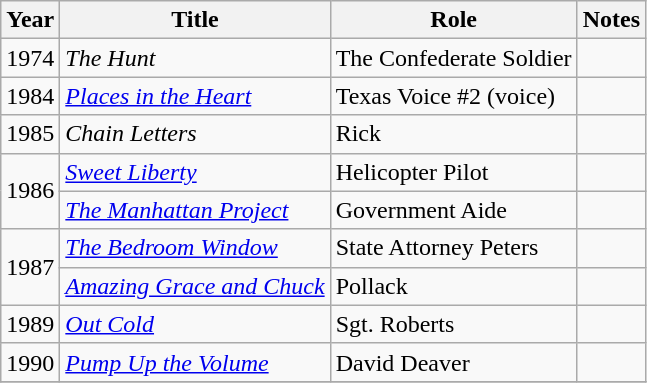<table class="wikitable sortable">
<tr>
<th>Year</th>
<th>Title</th>
<th>Role</th>
<th>Notes</th>
</tr>
<tr>
<td>1974</td>
<td><em>The Hunt</em></td>
<td>The Confederate Soldier</td>
<td></td>
</tr>
<tr>
<td>1984</td>
<td><em><a href='#'>Places in the Heart</a></em></td>
<td>Texas Voice #2 (voice)</td>
<td></td>
</tr>
<tr>
<td>1985</td>
<td><em>Chain Letters</em></td>
<td>Rick</td>
<td></td>
</tr>
<tr>
<td rowspan=2>1986</td>
<td><em><a href='#'>Sweet Liberty</a></em></td>
<td>Helicopter Pilot</td>
<td></td>
</tr>
<tr>
<td><em><a href='#'>The Manhattan Project</a></em></td>
<td>Government Aide</td>
<td></td>
</tr>
<tr>
<td rowspan=2>1987</td>
<td><em><a href='#'>The Bedroom Window</a></em></td>
<td>State Attorney Peters</td>
<td></td>
</tr>
<tr>
<td><em><a href='#'>Amazing Grace and Chuck</a></em></td>
<td>Pollack</td>
<td></td>
</tr>
<tr>
<td>1989</td>
<td><em><a href='#'>Out Cold</a></em></td>
<td>Sgt. Roberts</td>
<td></td>
</tr>
<tr>
<td>1990</td>
<td><em><a href='#'>Pump Up the Volume</a></em></td>
<td>David Deaver</td>
<td></td>
</tr>
<tr>
</tr>
</table>
